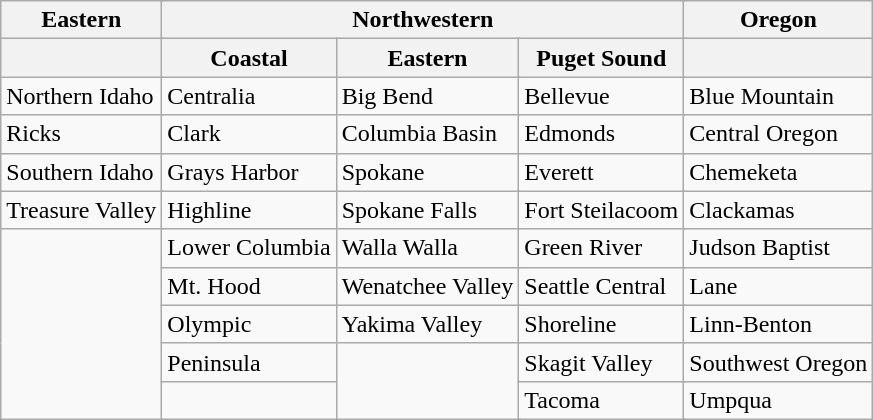<table class="wikitable">
<tr>
<th colspan="6">Eastern</th>
<th colspan="9">Northwestern</th>
<th colspan="6">Oregon</th>
</tr>
<tr>
<th colspan="6"></th>
<th colspan="3">Coastal</th>
<th colspan="3">Eastern</th>
<th colspan="3">Puget Sound</th>
<th colspan="6"></th>
</tr>
<tr>
<td colspan="6">Northern Idaho</td>
<td colspan="3">Centralia</td>
<td colspan="3">Big Bend</td>
<td colspan="3">Bellevue</td>
<td colspan="6">Blue Mountain</td>
</tr>
<tr>
<td colspan="6">Ricks</td>
<td colspan="3">Clark</td>
<td colspan="3">Columbia Basin</td>
<td colspan="3">Edmonds</td>
<td colspan="6">Central Oregon</td>
</tr>
<tr>
<td colspan="6">Southern Idaho</td>
<td colspan="3">Grays Harbor</td>
<td colspan="3">Spokane</td>
<td colspan="3">Everett</td>
<td colspan="6">Chemeketa</td>
</tr>
<tr>
<td colspan="6">Treasure Valley</td>
<td colspan="3">Highline</td>
<td colspan="3">Spokane Falls</td>
<td colspan="3">Fort Steilacoom</td>
<td colspan="6">Clackamas</td>
</tr>
<tr>
<td colspan="6" rowspan="5"></td>
<td colspan="3">Lower Columbia</td>
<td colspan="3">Walla Walla</td>
<td colspan="3">Green River</td>
<td colspan="6">Judson Baptist</td>
</tr>
<tr>
<td colspan="3">Mt. Hood</td>
<td colspan="3">Wenatchee Valley</td>
<td colspan="3">Seattle Central</td>
<td colspan="6">Lane</td>
</tr>
<tr>
<td colspan="3">Olympic</td>
<td colspan="3">Yakima Valley</td>
<td colspan="3">Shoreline</td>
<td colspan="6">Linn-Benton</td>
</tr>
<tr>
<td colspan="3">Peninsula</td>
<td colspan="3" rowspan="2"></td>
<td colspan="3">Skagit Valley</td>
<td colspan="6">Southwest Oregon</td>
</tr>
<tr>
<td colspan="3"></td>
<td colspan="3">Tacoma</td>
<td colspan="6">Umpqua</td>
</tr>
</table>
